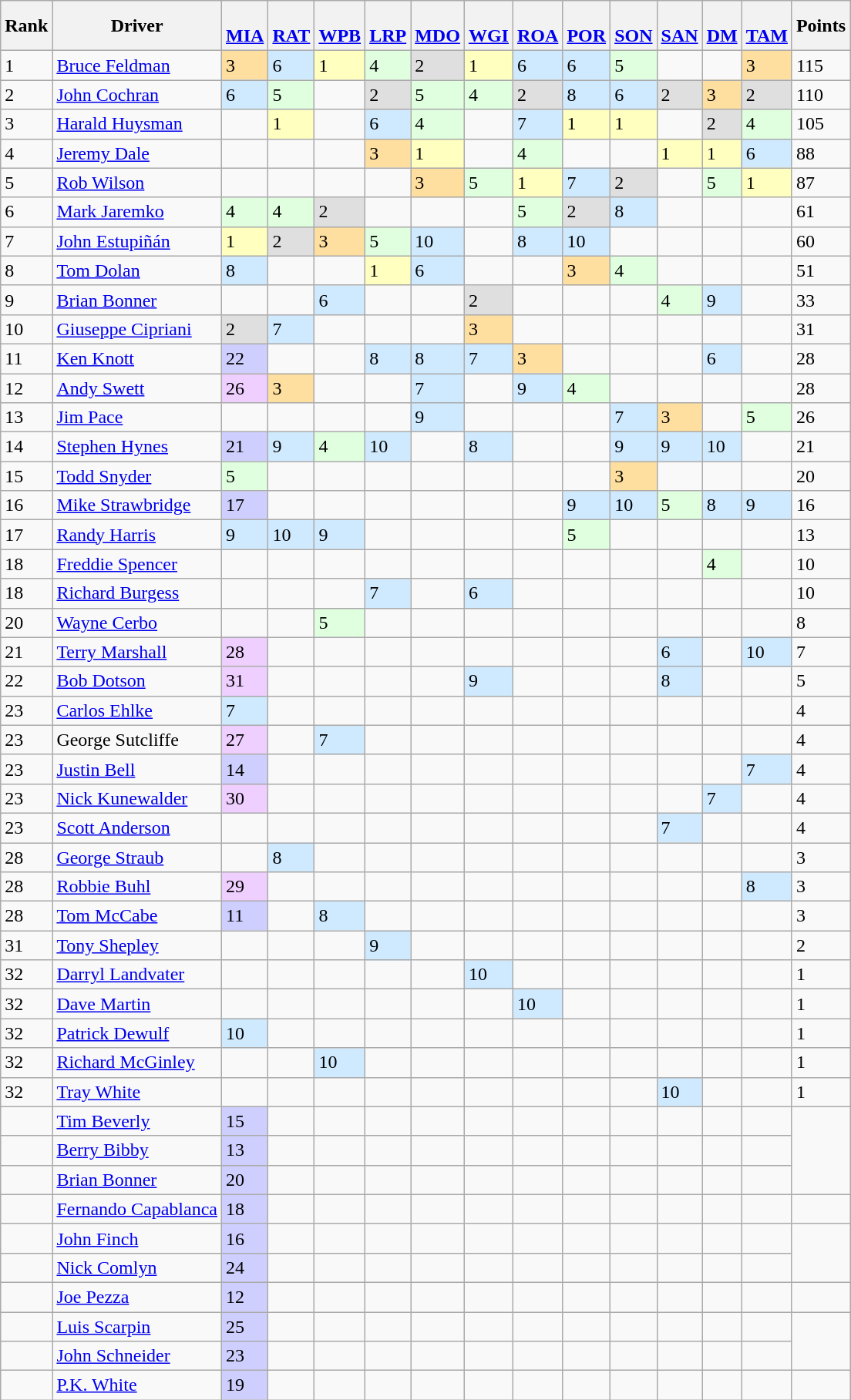<table class="wikitable">
<tr>
<th>Rank</th>
<th>Driver</th>
<th> <br> <a href='#'>MIA</a></th>
<th> <br> <a href='#'>RAT</a></th>
<th> <br> <a href='#'>WPB</a></th>
<th> <br> <a href='#'>LRP</a></th>
<th> <br> <a href='#'>MDO</a></th>
<th> <br> <a href='#'>WGI</a></th>
<th> <br> <a href='#'>ROA</a></th>
<th> <br> <a href='#'>POR</a></th>
<th> <br> <a href='#'>SON</a></th>
<th> <br> <a href='#'>SAN</a></th>
<th> <br> <a href='#'>DM</a></th>
<th> <br> <a href='#'>TAM</a></th>
<th>Points</th>
</tr>
<tr>
<td>1</td>
<td> <a href='#'>Bruce Feldman</a></td>
<td style="background:#FFDF9F;">3</td>
<td style="background:#CFEAFF;">6</td>
<td style="background:#FFFFBF;">1</td>
<td style="background:#DFFFDF;">4</td>
<td style="background:#DFDFDF;">2</td>
<td style="background:#FFFFBF;">1</td>
<td style="background:#CFEAFF;">6</td>
<td style="background:#CFEAFF;">6</td>
<td style="background:#DFFFDF;">5</td>
<td></td>
<td></td>
<td style="background:#FFDF9F;">3</td>
<td>115</td>
</tr>
<tr>
<td>2</td>
<td> <a href='#'>John Cochran</a></td>
<td style="background:#CFEAFF;">6</td>
<td style="background:#DFFFDF;">5</td>
<td></td>
<td style="background:#DFDFDF;">2</td>
<td style="background:#DFFFDF;">5</td>
<td style="background:#DFFFDF;">4</td>
<td style="background:#DFDFDF;">2</td>
<td style="background:#CFEAFF;">8</td>
<td style="background:#CFEAFF;">6</td>
<td style="background:#DFDFDF;">2</td>
<td style="background:#FFDF9F;">3</td>
<td style="background:#DFDFDF;">2</td>
<td>110</td>
</tr>
<tr>
<td>3</td>
<td> <a href='#'>Harald Huysman</a></td>
<td></td>
<td style="background:#FFFFBF;">1</td>
<td></td>
<td style="background:#CFEAFF;">6</td>
<td style="background:#DFFFDF;">4</td>
<td></td>
<td style="background:#CFEAFF;">7</td>
<td style="background:#FFFFBF;">1</td>
<td style="background:#FFFFBF;">1</td>
<td></td>
<td style="background:#DFDFDF;">2</td>
<td style="background:#DFFFDF;">4</td>
<td>105</td>
</tr>
<tr>
<td>4</td>
<td> <a href='#'>Jeremy Dale</a></td>
<td></td>
<td></td>
<td></td>
<td style="background:#FFDF9F;">3</td>
<td style="background:#FFFFBF;">1</td>
<td></td>
<td style="background:#DFFFDF;">4</td>
<td></td>
<td></td>
<td style="background:#FFFFBF;">1</td>
<td style="background:#FFFFBF;">1</td>
<td style="background:#CFEAFF;">6</td>
<td>88</td>
</tr>
<tr>
<td>5</td>
<td> <a href='#'>Rob Wilson</a></td>
<td></td>
<td></td>
<td></td>
<td></td>
<td style="background:#FFDF9F;">3</td>
<td style="background:#DFFFDF;">5</td>
<td style="background:#FFFFBF;">1</td>
<td style="background:#CFEAFF;">7</td>
<td style="background:#DFDFDF;">2</td>
<td></td>
<td style="background:#DFFFDF;">5</td>
<td style="background:#FFFFBF;">1</td>
<td>87</td>
</tr>
<tr>
<td>6</td>
<td> <a href='#'>Mark Jaremko</a></td>
<td style="background:#DFFFDF;">4</td>
<td style="background:#DFFFDF;">4</td>
<td style="background:#DFDFDF;">2</td>
<td></td>
<td></td>
<td></td>
<td style="background:#DFFFDF;">5</td>
<td style="background:#DFDFDF;">2</td>
<td style="background:#CFEAFF;">8</td>
<td></td>
<td></td>
<td></td>
<td>61</td>
</tr>
<tr>
<td>7</td>
<td> <a href='#'>John Estupiñán</a></td>
<td style="background:#FFFFBF;">1</td>
<td style="background:#DFDFDF;">2</td>
<td style="background:#FFDF9F;">3</td>
<td style="background:#DFFFDF;">5</td>
<td style="background:#CFEAFF;">10</td>
<td></td>
<td style="background:#CFEAFF;">8</td>
<td style="background:#CFEAFF;">10</td>
<td></td>
<td></td>
<td></td>
<td></td>
<td>60</td>
</tr>
<tr>
<td>8</td>
<td> <a href='#'>Tom Dolan</a></td>
<td style="background:#CFEAFF;">8</td>
<td></td>
<td></td>
<td style="background:#FFFFBF;">1</td>
<td style="background:#CFEAFF;">6</td>
<td></td>
<td></td>
<td style="background:#FFDF9F;">3</td>
<td style="background:#DFFFDF;">4</td>
<td></td>
<td></td>
<td></td>
<td>51</td>
</tr>
<tr>
<td>9</td>
<td> <a href='#'>Brian Bonner</a></td>
<td></td>
<td></td>
<td style="background:#CFEAFF;">6</td>
<td></td>
<td></td>
<td style="background:#DFDFDF;">2</td>
<td></td>
<td></td>
<td></td>
<td style="background:#DFFFDF;">4</td>
<td style="background:#CFEAFF;">9</td>
<td></td>
<td>33</td>
</tr>
<tr>
<td>10</td>
<td> <a href='#'>Giuseppe Cipriani</a></td>
<td style="background:#DFDFDF;">2</td>
<td style="background:#CFEAFF;">7</td>
<td></td>
<td></td>
<td></td>
<td style="background:#FFDF9F;">3</td>
<td></td>
<td></td>
<td></td>
<td></td>
<td></td>
<td></td>
<td>31</td>
</tr>
<tr>
<td>11</td>
<td> <a href='#'>Ken Knott</a></td>
<td style="background:#CFCFFF;">22</td>
<td></td>
<td></td>
<td style="background:#CFEAFF;">8</td>
<td style="background:#CFEAFF;">8</td>
<td style="background:#CFEAFF;">7</td>
<td style="background:#FFDF9F;">3</td>
<td></td>
<td></td>
<td></td>
<td style="background:#CFEAFF;">6</td>
<td></td>
<td>28</td>
</tr>
<tr>
<td>12</td>
<td> <a href='#'>Andy Swett</a></td>
<td style="background:#EFCFFF;">26</td>
<td style="background:#FFDF9F;">3</td>
<td></td>
<td></td>
<td style="background:#CFEAFF;">7</td>
<td></td>
<td style="background:#CFEAFF;">9</td>
<td style="background:#DFFFDF;">4</td>
<td></td>
<td></td>
<td></td>
<td></td>
<td>28</td>
</tr>
<tr>
<td>13</td>
<td> <a href='#'>Jim Pace</a></td>
<td></td>
<td></td>
<td></td>
<td></td>
<td style="background:#CFEAFF;">9</td>
<td></td>
<td></td>
<td></td>
<td style="background:#CFEAFF;">7</td>
<td style="background:#FFDF9F;">3</td>
<td></td>
<td style="background:#DFFFDF;">5</td>
<td>26</td>
</tr>
<tr>
<td>14</td>
<td> <a href='#'>Stephen Hynes</a></td>
<td style="background:#CFCFFF;">21</td>
<td style="background:#CFEAFF;">9</td>
<td style="background:#DFFFDF;">4</td>
<td style="background:#CFEAFF;">10</td>
<td></td>
<td style="background:#CFEAFF;">8</td>
<td></td>
<td></td>
<td style="background:#CFEAFF;">9</td>
<td style="background:#CFEAFF;">9</td>
<td style="background:#CFEAFF;">10</td>
<td></td>
<td>21</td>
</tr>
<tr>
<td>15</td>
<td> <a href='#'>Todd Snyder</a></td>
<td style="background:#DFFFDF;">5</td>
<td></td>
<td></td>
<td></td>
<td></td>
<td></td>
<td></td>
<td></td>
<td style="background:#FFDF9F;">3</td>
<td></td>
<td></td>
<td></td>
<td>20</td>
</tr>
<tr>
<td>16</td>
<td> <a href='#'>Mike Strawbridge</a></td>
<td style="background:#CFCFFF;">17</td>
<td></td>
<td></td>
<td></td>
<td></td>
<td></td>
<td></td>
<td style="background:#CFEAFF;">9</td>
<td style="background:#CFEAFF;">10</td>
<td style="background:#DFFFDF;">5</td>
<td style="background:#CFEAFF;">8</td>
<td style="background:#CFEAFF;">9</td>
<td>16</td>
</tr>
<tr>
<td>17</td>
<td> <a href='#'>Randy Harris</a></td>
<td style="background:#CFEAFF;">9</td>
<td style="background:#CFEAFF;">10</td>
<td style="background:#CFEAFF;">9</td>
<td></td>
<td></td>
<td></td>
<td></td>
<td style="background:#DFFFDF;">5</td>
<td></td>
<td></td>
<td></td>
<td></td>
<td>13</td>
</tr>
<tr>
<td>18</td>
<td> <a href='#'>Freddie Spencer</a></td>
<td></td>
<td></td>
<td></td>
<td></td>
<td></td>
<td></td>
<td></td>
<td></td>
<td></td>
<td></td>
<td style="background:#DFFFDF;">4</td>
<td></td>
<td>10</td>
</tr>
<tr>
<td>18</td>
<td> <a href='#'>Richard Burgess</a></td>
<td></td>
<td></td>
<td></td>
<td style="background:#CFEAFF;">7</td>
<td></td>
<td style="background:#CFEAFF;">6</td>
<td></td>
<td></td>
<td></td>
<td></td>
<td></td>
<td></td>
<td>10</td>
</tr>
<tr>
<td>20</td>
<td> <a href='#'>Wayne Cerbo</a></td>
<td></td>
<td></td>
<td style="background:#DFFFDF;">5</td>
<td></td>
<td></td>
<td></td>
<td></td>
<td></td>
<td></td>
<td></td>
<td></td>
<td></td>
<td>8</td>
</tr>
<tr>
<td>21</td>
<td> <a href='#'>Terry Marshall</a></td>
<td style="background:#EFCFFF;">28</td>
<td></td>
<td></td>
<td></td>
<td></td>
<td></td>
<td></td>
<td></td>
<td></td>
<td style="background:#CFEAFF;">6</td>
<td></td>
<td style="background:#CFEAFF;">10</td>
<td>7</td>
</tr>
<tr>
<td>22</td>
<td> <a href='#'>Bob Dotson</a></td>
<td style="background:#EFCFFF;">31</td>
<td></td>
<td></td>
<td></td>
<td></td>
<td style="background:#CFEAFF;">9</td>
<td></td>
<td></td>
<td></td>
<td style="background:#CFEAFF;">8</td>
<td></td>
<td></td>
<td>5</td>
</tr>
<tr>
<td>23</td>
<td> <a href='#'>Carlos Ehlke</a></td>
<td style="background:#CFEAFF;">7</td>
<td></td>
<td></td>
<td></td>
<td></td>
<td></td>
<td></td>
<td></td>
<td></td>
<td></td>
<td></td>
<td></td>
<td>4</td>
</tr>
<tr>
<td>23</td>
<td> George Sutcliffe</td>
<td style="background:#EFCFFF;">27</td>
<td></td>
<td style="background:#CFEAFF;">7</td>
<td></td>
<td></td>
<td></td>
<td></td>
<td></td>
<td></td>
<td></td>
<td></td>
<td></td>
<td>4</td>
</tr>
<tr>
<td>23</td>
<td> <a href='#'>Justin Bell</a></td>
<td style="background:#CFCFFF;">14</td>
<td></td>
<td></td>
<td></td>
<td></td>
<td></td>
<td></td>
<td></td>
<td></td>
<td></td>
<td></td>
<td style="background:#CFEAFF;">7</td>
<td>4</td>
</tr>
<tr>
<td>23</td>
<td> <a href='#'>Nick Kunewalder</a></td>
<td style="background:#EFCFFF;">30</td>
<td></td>
<td></td>
<td></td>
<td></td>
<td></td>
<td></td>
<td></td>
<td></td>
<td></td>
<td style="background:#CFEAFF;">7</td>
<td></td>
<td>4</td>
</tr>
<tr>
<td>23</td>
<td> <a href='#'>Scott Anderson</a></td>
<td></td>
<td></td>
<td></td>
<td></td>
<td></td>
<td></td>
<td></td>
<td></td>
<td></td>
<td style="background:#CFEAFF;">7</td>
<td></td>
<td></td>
<td>4</td>
</tr>
<tr>
<td>28</td>
<td> <a href='#'>George Straub</a></td>
<td></td>
<td style="background:#CFEAFF;">8</td>
<td></td>
<td></td>
<td></td>
<td></td>
<td></td>
<td></td>
<td></td>
<td></td>
<td></td>
<td></td>
<td>3</td>
</tr>
<tr>
<td>28</td>
<td> <a href='#'>Robbie Buhl</a></td>
<td style="background:#EFCFFF;">29</td>
<td></td>
<td></td>
<td></td>
<td></td>
<td></td>
<td></td>
<td></td>
<td></td>
<td></td>
<td></td>
<td style="background:#CFEAFF;">8</td>
<td>3</td>
</tr>
<tr>
<td>28</td>
<td> <a href='#'>Tom McCabe</a></td>
<td style="background:#CFCFFF;">11</td>
<td></td>
<td style="background:#CFEAFF;">8</td>
<td></td>
<td></td>
<td></td>
<td></td>
<td></td>
<td></td>
<td></td>
<td></td>
<td></td>
<td>3</td>
</tr>
<tr>
<td>31</td>
<td> <a href='#'>Tony Shepley</a></td>
<td></td>
<td></td>
<td></td>
<td style="background:#CFEAFF;">9</td>
<td></td>
<td></td>
<td></td>
<td></td>
<td></td>
<td></td>
<td></td>
<td></td>
<td>2</td>
</tr>
<tr>
<td>32</td>
<td> <a href='#'>Darryl Landvater</a></td>
<td></td>
<td></td>
<td></td>
<td></td>
<td></td>
<td style="background:#CFEAFF;">10</td>
<td></td>
<td></td>
<td></td>
<td></td>
<td></td>
<td></td>
<td>1</td>
</tr>
<tr>
<td>32</td>
<td> <a href='#'>Dave Martin</a></td>
<td></td>
<td></td>
<td></td>
<td></td>
<td></td>
<td></td>
<td style="background:#CFEAFF;">10</td>
<td></td>
<td></td>
<td></td>
<td></td>
<td></td>
<td>1</td>
</tr>
<tr>
<td>32</td>
<td> <a href='#'>Patrick Dewulf</a></td>
<td style="background:#CFEAFF;">10</td>
<td></td>
<td></td>
<td></td>
<td></td>
<td></td>
<td></td>
<td></td>
<td></td>
<td></td>
<td></td>
<td></td>
<td>1</td>
</tr>
<tr>
<td>32</td>
<td> <a href='#'>Richard McGinley</a></td>
<td></td>
<td></td>
<td style="background:#CFEAFF;">10</td>
<td></td>
<td></td>
<td></td>
<td></td>
<td></td>
<td></td>
<td></td>
<td></td>
<td></td>
<td>1</td>
</tr>
<tr>
<td>32</td>
<td> <a href='#'>Tray White</a></td>
<td></td>
<td></td>
<td></td>
<td></td>
<td></td>
<td></td>
<td></td>
<td></td>
<td></td>
<td style="background:#CFEAFF;">10</td>
<td></td>
<td></td>
<td>1</td>
</tr>
<tr>
<td></td>
<td> <a href='#'>Tim Beverly</a></td>
<td style="background:#CFCFFF;">15</td>
<td></td>
<td></td>
<td></td>
<td></td>
<td></td>
<td></td>
<td></td>
<td></td>
<td></td>
<td></td>
<td></td>
</tr>
<tr>
<td></td>
<td><a href='#'>Berry Bibby</a></td>
<td style="background:#CFCFFF;">13</td>
<td></td>
<td></td>
<td></td>
<td></td>
<td></td>
<td></td>
<td></td>
<td></td>
<td></td>
<td></td>
<td></td>
</tr>
<tr>
<td></td>
<td> <a href='#'>Brian Bonner</a></td>
<td style="background:#CFCFFF;">20</td>
<td></td>
<td></td>
<td></td>
<td></td>
<td></td>
<td></td>
<td></td>
<td></td>
<td></td>
<td></td>
<td></td>
</tr>
<tr>
<td></td>
<td> <a href='#'>Fernando Capablanca</a></td>
<td style="background:#CFCFFF;">18</td>
<td></td>
<td></td>
<td></td>
<td></td>
<td></td>
<td></td>
<td></td>
<td></td>
<td></td>
<td></td>
<td></td>
<td></td>
</tr>
<tr>
<td></td>
<td> <a href='#'>John Finch</a></td>
<td style="background:#CFCFFF;">16</td>
<td></td>
<td></td>
<td></td>
<td></td>
<td></td>
<td></td>
<td></td>
<td></td>
<td></td>
<td></td>
<td></td>
</tr>
<tr>
<td></td>
<td> <a href='#'>Nick Comlyn</a></td>
<td style="background:#CFCFFF;">24</td>
<td></td>
<td></td>
<td></td>
<td></td>
<td></td>
<td></td>
<td></td>
<td></td>
<td></td>
<td></td>
<td></td>
</tr>
<tr>
<td></td>
<td> <a href='#'>Joe Pezza</a></td>
<td style="background:#CFCFFF;">12</td>
<td></td>
<td></td>
<td></td>
<td></td>
<td></td>
<td></td>
<td></td>
<td></td>
<td></td>
<td></td>
<td></td>
<td></td>
</tr>
<tr>
<td></td>
<td> <a href='#'>Luis Scarpin</a></td>
<td style="background:#CFCFFF;">25</td>
<td></td>
<td></td>
<td></td>
<td></td>
<td></td>
<td></td>
<td></td>
<td></td>
<td></td>
<td></td>
<td></td>
</tr>
<tr>
<td></td>
<td> <a href='#'>John Schneider</a></td>
<td style="background:#CFCFFF;">23</td>
<td></td>
<td></td>
<td></td>
<td></td>
<td></td>
<td></td>
<td></td>
<td></td>
<td></td>
<td></td>
<td></td>
</tr>
<tr>
<td></td>
<td> <a href='#'>P.K. White</a></td>
<td style="background:#CFCFFF;">19</td>
<td></td>
<td></td>
<td></td>
<td></td>
<td></td>
<td></td>
<td></td>
<td></td>
<td></td>
<td></td>
<td></td>
<td></td>
</tr>
</table>
